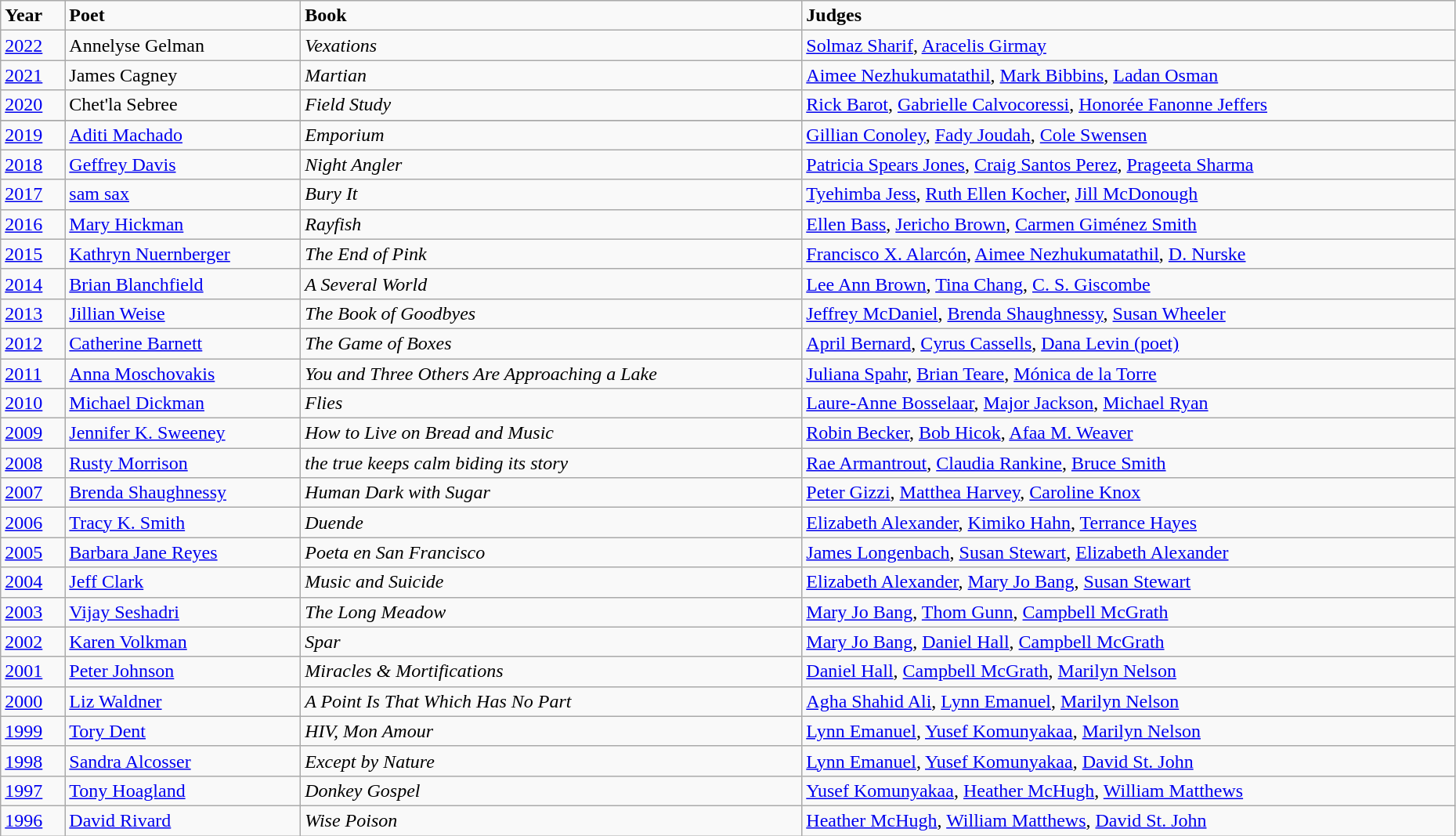<table class="wikitable" style="width: 98%;">
<tr>
<td><strong>Year</strong></td>
<td><strong>Poet</strong></td>
<td><strong>Book</strong></td>
<td><strong>Judges</strong></td>
</tr>
<tr>
<td><a href='#'>2022</a></td>
<td>Annelyse Gelman</td>
<td><em>Vexations</em></td>
<td><a href='#'>Solmaz Sharif</a>, <a href='#'>Aracelis Girmay</a></td>
</tr>
<tr valign="top">
<td><a href='#'>2021</a></td>
<td>James Cagney</td>
<td><em>Martian</em></td>
<td><a href='#'>Aimee Nezhukumatathil</a>, <a href='#'>Mark Bibbins</a>, <a href='#'>Ladan Osman</a></td>
</tr>
<tr>
<td><a href='#'>2020</a></td>
<td>Chet'la Sebree</td>
<td><em>Field Study</em></td>
<td><a href='#'>Rick Barot</a>, <a href='#'>Gabrielle Calvocoressi</a>, <a href='#'>Honorée Fanonne Jeffers</a></td>
</tr>
<tr>
</tr>
<tr>
<td><a href='#'>2019</a></td>
<td><a href='#'>Aditi Machado</a></td>
<td><em>Emporium</em></td>
<td><a href='#'>Gillian Conoley</a>, <a href='#'>Fady Joudah</a>, <a href='#'>Cole Swensen</a></td>
</tr>
<tr>
<td><a href='#'>2018</a></td>
<td><a href='#'>Geffrey Davis </a></td>
<td><em>Night Angler </em></td>
<td><a href='#'>Patricia Spears Jones</a>, <a href='#'>Craig Santos Perez</a>, <a href='#'>Prageeta Sharma</a></td>
</tr>
<tr>
<td><a href='#'>2017</a></td>
<td><a href='#'>sam sax</a></td>
<td><em>Bury It</em></td>
<td><a href='#'>Tyehimba Jess</a>, <a href='#'>Ruth Ellen Kocher</a>, <a href='#'>Jill McDonough</a></td>
</tr>
<tr>
<td><a href='#'>2016</a></td>
<td><a href='#'>Mary Hickman</a></td>
<td><em>Rayfish</em></td>
<td><a href='#'>Ellen Bass</a>, <a href='#'>Jericho Brown</a>, <a href='#'>Carmen Giménez Smith</a></td>
</tr>
<tr>
<td><a href='#'>2015</a></td>
<td><a href='#'>Kathryn Nuernberger</a></td>
<td><em>The End of Pink</em></td>
<td><a href='#'>Francisco X. Alarcón</a>, <a href='#'>Aimee Nezhukumatathil</a>, <a href='#'>D. Nurske</a></td>
</tr>
<tr>
<td><a href='#'>2014</a></td>
<td><a href='#'>Brian Blanchfield</a></td>
<td><em>A Several World</em></td>
<td><a href='#'>Lee Ann Brown</a>, <a href='#'>Tina Chang</a>, <a href='#'>C. S. Giscombe</a></td>
</tr>
<tr>
<td><a href='#'>2013</a></td>
<td><a href='#'>Jillian Weise</a></td>
<td><em>The Book of Goodbyes</em></td>
<td><a href='#'>Jeffrey McDaniel</a>, <a href='#'>Brenda Shaughnessy</a>, <a href='#'>Susan Wheeler</a></td>
</tr>
<tr>
<td><a href='#'>2012</a></td>
<td><a href='#'>Catherine Barnett</a></td>
<td><em>The Game of Boxes</em></td>
<td><a href='#'>April Bernard</a>, <a href='#'>Cyrus Cassells</a>, <a href='#'>Dana Levin (poet)</a></td>
</tr>
<tr>
<td><a href='#'>2011</a></td>
<td><a href='#'>Anna Moschovakis</a></td>
<td><em>You and Three Others Are Approaching a Lake</em></td>
<td><a href='#'>Juliana Spahr</a>, <a href='#'>Brian Teare</a>, <a href='#'>Mónica de la Torre</a></td>
</tr>
<tr>
<td><a href='#'>2010</a></td>
<td><a href='#'>Michael Dickman</a></td>
<td><em>Flies</em></td>
<td><a href='#'>Laure-Anne Bosselaar</a>, <a href='#'>Major Jackson</a>, <a href='#'>Michael Ryan</a></td>
</tr>
<tr>
<td><a href='#'>2009</a></td>
<td><a href='#'>Jennifer K. Sweeney</a></td>
<td><em>How to Live on Bread and Music</em></td>
<td><a href='#'>Robin Becker</a>, <a href='#'>Bob Hicok</a>, <a href='#'>Afaa M. Weaver</a></td>
</tr>
<tr>
<td><a href='#'>2008</a></td>
<td><a href='#'>Rusty Morrison</a></td>
<td><em>the true keeps calm biding its story</em></td>
<td><a href='#'>Rae Armantrout</a>, <a href='#'>Claudia Rankine</a>, <a href='#'>Bruce Smith</a></td>
</tr>
<tr>
<td><a href='#'>2007</a></td>
<td><a href='#'>Brenda Shaughnessy</a></td>
<td><em>Human Dark with Sugar</em></td>
<td><a href='#'>Peter Gizzi</a>, <a href='#'>Matthea Harvey</a>, <a href='#'>Caroline Knox</a></td>
</tr>
<tr>
<td><a href='#'>2006</a></td>
<td><a href='#'>Tracy K. Smith</a></td>
<td><em>Duende</em></td>
<td><a href='#'>Elizabeth Alexander</a>, <a href='#'>Kimiko Hahn</a>, <a href='#'>Terrance Hayes</a></td>
</tr>
<tr>
<td><a href='#'>2005</a></td>
<td><a href='#'>Barbara Jane Reyes</a></td>
<td><em>Poeta en San Francisco</em></td>
<td><a href='#'>James Longenbach</a>, <a href='#'>Susan Stewart</a>, <a href='#'>Elizabeth Alexander</a></td>
</tr>
<tr>
<td><a href='#'>2004</a></td>
<td><a href='#'>Jeff Clark</a></td>
<td><em>Music and Suicide</em></td>
<td><a href='#'>Elizabeth Alexander</a>, <a href='#'>Mary Jo Bang</a>, <a href='#'>Susan Stewart</a></td>
</tr>
<tr>
<td><a href='#'>2003</a></td>
<td><a href='#'>Vijay Seshadri</a></td>
<td><em>The Long Meadow</em></td>
<td><a href='#'>Mary Jo Bang</a>, <a href='#'>Thom Gunn</a>, <a href='#'>Campbell McGrath</a></td>
</tr>
<tr>
<td><a href='#'>2002</a></td>
<td><a href='#'>Karen Volkman</a></td>
<td><em>Spar</em></td>
<td><a href='#'>Mary Jo Bang</a>, <a href='#'>Daniel Hall</a>, <a href='#'>Campbell McGrath</a></td>
</tr>
<tr>
<td><a href='#'>2001</a></td>
<td><a href='#'>Peter Johnson</a></td>
<td><em>Miracles & Mortifications</em></td>
<td><a href='#'>Daniel Hall</a>, <a href='#'>Campbell McGrath</a>, <a href='#'>Marilyn Nelson</a></td>
</tr>
<tr>
<td><a href='#'>2000</a></td>
<td><a href='#'>Liz Waldner</a></td>
<td><em>A Point Is That Which Has No Part</em></td>
<td><a href='#'>Agha Shahid Ali</a>, <a href='#'>Lynn Emanuel</a>, <a href='#'>Marilyn Nelson</a></td>
</tr>
<tr>
<td><a href='#'>1999</a></td>
<td><a href='#'>Tory Dent</a></td>
<td><em>HIV, Mon Amour</em></td>
<td><a href='#'>Lynn Emanuel</a>, <a href='#'>Yusef Komunyakaa</a>, <a href='#'>Marilyn Nelson</a></td>
</tr>
<tr>
<td><a href='#'>1998</a></td>
<td><a href='#'>Sandra Alcosser</a></td>
<td><em>Except by Nature</em></td>
<td><a href='#'>Lynn Emanuel</a>, <a href='#'>Yusef Komunyakaa</a>, <a href='#'>David St. John</a></td>
</tr>
<tr>
<td><a href='#'>1997</a></td>
<td><a href='#'>Tony Hoagland</a></td>
<td><em>Donkey Gospel</em></td>
<td><a href='#'>Yusef Komunyakaa</a>, <a href='#'>Heather McHugh</a>, <a href='#'>William Matthews</a></td>
</tr>
<tr>
<td><a href='#'>1996</a></td>
<td><a href='#'>David Rivard</a></td>
<td><em>Wise Poison</em></td>
<td><a href='#'>Heather McHugh</a>, <a href='#'>William Matthews</a>, <a href='#'>David St. John</a></td>
</tr>
</table>
